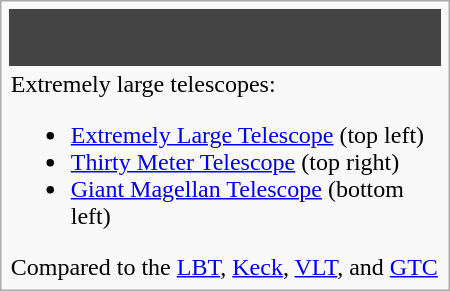<table class="infobox" style="width: 300px">
<tr>
<td style="white-space: nowrap; background-color: #444;"><br><table cellpadding=0 cellspacing=0>
<tr>
<td colspan=2> </td>
</tr>
<tr>
<td rowspan=2></td>
<td></td>
</tr>
<tr>
<td></td>
</tr>
</table>
</td>
</tr>
<tr>
<td>Extremely large telescopes:<br><ul><li><a href='#'>Extremely Large Telescope</a> (top left)</li><li><a href='#'>Thirty Meter Telescope</a> (top right)</li><li><a href='#'>Giant Magellan Telescope</a> (bottom left)</li></ul>Compared to the <a href='#'>LBT</a>, <a href='#'>Keck</a>, <a href='#'>VLT</a>, and <a href='#'>GTC</a></td>
</tr>
</table>
